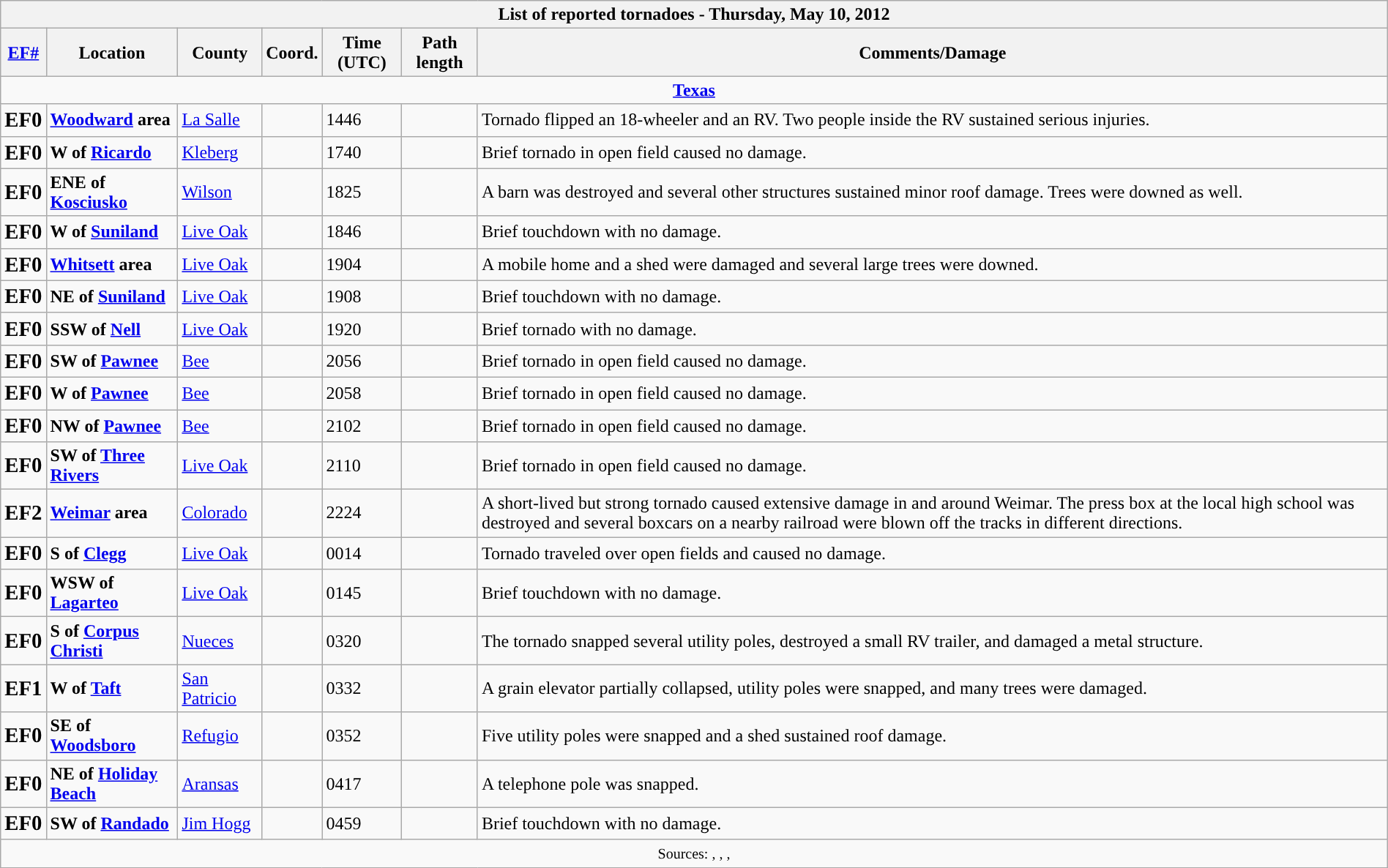<table class="wikitable collapsible" width="100%">
<tr>
<th colspan="7">List of reported tornadoes - Thursday, May 10, 2012</th>
</tr>
<tr>
<th><a href='#'>EF#</a></th>
<th>Location</th>
<th>County</th>
<th>Coord.</th>
<th>Time (UTC)</th>
<th>Path length</th>
<th>Comments/Damage</th>
</tr>
<tr>
<td colspan="7" align=center><strong><a href='#'>Texas</a></strong></td>
</tr>
<tr>
<td><big><strong>EF0</strong></big></td>
<td><strong><a href='#'>Woodward</a> area</strong></td>
<td><a href='#'>La Salle</a></td>
<td></td>
<td>1446</td>
<td></td>
<td>Tornado flipped an 18-wheeler and an RV. Two people inside the RV sustained serious injuries.</td>
</tr>
<tr>
<td><big><strong>EF0</strong></big></td>
<td><strong>W of <a href='#'>Ricardo</a></strong></td>
<td><a href='#'>Kleberg</a></td>
<td></td>
<td>1740</td>
<td></td>
<td>Brief tornado in open field caused no damage.</td>
</tr>
<tr>
<td><big><strong>EF0</strong></big></td>
<td><strong>ENE of <a href='#'>Kosciusko</a></strong></td>
<td><a href='#'>Wilson</a></td>
<td></td>
<td>1825</td>
<td></td>
<td>A barn was destroyed and several other structures sustained minor roof damage. Trees were downed as well.</td>
</tr>
<tr>
<td><big><strong>EF0</strong></big></td>
<td><strong>W of <a href='#'>Suniland</a></strong></td>
<td><a href='#'>Live Oak</a></td>
<td></td>
<td>1846</td>
<td></td>
<td>Brief touchdown with no damage.</td>
</tr>
<tr>
<td><big><strong>EF0</strong></big></td>
<td><strong><a href='#'>Whitsett</a> area</strong></td>
<td><a href='#'>Live Oak</a></td>
<td></td>
<td>1904</td>
<td></td>
<td>A mobile home and a shed were damaged and several large trees were downed.</td>
</tr>
<tr>
<td><big><strong>EF0</strong></big></td>
<td><strong>NE of <a href='#'>Suniland</a></strong></td>
<td><a href='#'>Live Oak</a></td>
<td></td>
<td>1908</td>
<td></td>
<td>Brief touchdown with no damage.</td>
</tr>
<tr>
<td><big><strong>EF0</strong></big></td>
<td><strong>SSW of <a href='#'>Nell</a></strong></td>
<td><a href='#'>Live Oak</a></td>
<td></td>
<td>1920</td>
<td></td>
<td>Brief tornado with no damage.</td>
</tr>
<tr>
<td><big><strong>EF0</strong></big></td>
<td><strong>SW of <a href='#'>Pawnee</a></strong></td>
<td><a href='#'>Bee</a></td>
<td></td>
<td>2056</td>
<td></td>
<td>Brief tornado in open field caused no damage.</td>
</tr>
<tr>
<td><big><strong>EF0</strong></big></td>
<td><strong>W of <a href='#'>Pawnee</a></strong></td>
<td><a href='#'>Bee</a></td>
<td></td>
<td>2058</td>
<td></td>
<td>Brief tornado in open field caused no damage.</td>
</tr>
<tr>
<td><big><strong>EF0</strong></big></td>
<td><strong>NW of <a href='#'>Pawnee</a></strong></td>
<td><a href='#'>Bee</a></td>
<td></td>
<td>2102</td>
<td></td>
<td>Brief tornado in open field caused no damage.</td>
</tr>
<tr>
<td><big><strong>EF0</strong></big></td>
<td><strong>SW of <a href='#'>Three Rivers</a></strong></td>
<td><a href='#'>Live Oak</a></td>
<td></td>
<td>2110</td>
<td></td>
<td>Brief tornado in open field caused no damage.</td>
</tr>
<tr>
<td><big><strong>EF2</strong></big></td>
<td><strong><a href='#'>Weimar</a> area</strong></td>
<td><a href='#'>Colorado</a></td>
<td></td>
<td>2224</td>
<td></td>
<td>A short-lived but strong tornado caused extensive damage in and around Weimar. The press box at the local high school was destroyed and several boxcars on a nearby railroad were blown off the tracks in different directions.</td>
</tr>
<tr>
<td><big><strong>EF0</strong></big></td>
<td><strong>S of <a href='#'>Clegg</a></strong></td>
<td><a href='#'>Live Oak</a></td>
<td></td>
<td>0014</td>
<td></td>
<td>Tornado traveled over open fields and caused no damage.</td>
</tr>
<tr>
<td><big><strong>EF0</strong></big></td>
<td><strong>WSW of <a href='#'>Lagarteo</a></strong></td>
<td><a href='#'>Live Oak</a></td>
<td></td>
<td>0145</td>
<td></td>
<td>Brief touchdown with no damage.</td>
</tr>
<tr>
<td><big><strong>EF0</strong></big></td>
<td><strong>S of <a href='#'>Corpus Christi</a></strong></td>
<td><a href='#'>Nueces</a></td>
<td></td>
<td>0320</td>
<td></td>
<td>The tornado snapped several utility poles, destroyed a small RV trailer, and damaged a metal structure.</td>
</tr>
<tr>
<td><big><strong>EF1</strong></big></td>
<td><strong>W of <a href='#'>Taft</a></strong></td>
<td><a href='#'>San Patricio</a></td>
<td></td>
<td>0332</td>
<td></td>
<td>A grain elevator partially collapsed, utility poles were snapped, and many trees were damaged.</td>
</tr>
<tr>
<td><big><strong>EF0</strong></big></td>
<td><strong>SE of <a href='#'>Woodsboro</a></strong></td>
<td><a href='#'>Refugio</a></td>
<td></td>
<td>0352</td>
<td></td>
<td>Five utility poles were snapped and a shed sustained roof damage.</td>
</tr>
<tr>
<td><big><strong>EF0</strong></big></td>
<td><strong>NE of <a href='#'>Holiday Beach</a></strong></td>
<td><a href='#'>Aransas</a></td>
<td></td>
<td>0417</td>
<td></td>
<td>A telephone pole was snapped.</td>
</tr>
<tr>
<td><big><strong>EF0</strong></big></td>
<td><strong>SW of <a href='#'>Randado</a></strong></td>
<td><a href='#'>Jim Hogg</a></td>
<td></td>
<td>0459</td>
<td></td>
<td>Brief touchdown with no damage.</td>
</tr>
<tr>
<td colspan="7" align=center><small>Sources:  , , , </small></td>
</tr>
</table>
